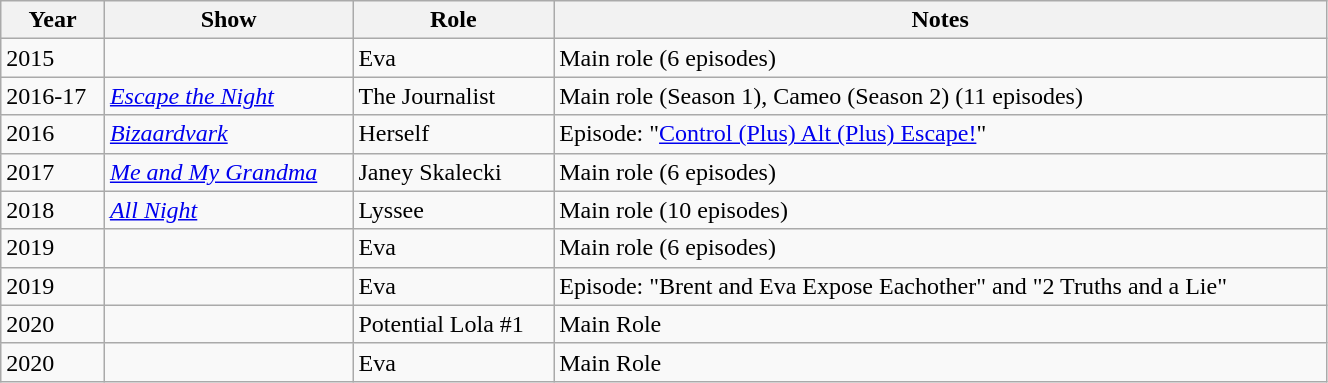<table class="wikitable sortable" style="font-size: 100%" width=70%>
<tr>
<th>Year</th>
<th>Show</th>
<th>Role</th>
<th class="unsortable">Notes</th>
</tr>
<tr>
<td>2015</td>
<td><em></em></td>
<td>Eva</td>
<td>Main role (6 episodes)</td>
</tr>
<tr>
<td>2016-17</td>
<td><em><a href='#'>Escape the Night</a></em> </td>
<td>The Journalist</td>
<td>Main role (Season 1), Cameo (Season 2) (11 episodes)</td>
</tr>
<tr>
<td>2016</td>
<td><em><a href='#'>Bizaardvark</a></em> </td>
<td>Herself</td>
<td>Episode: "<a href='#'>Control (Plus) Alt (Plus) Escape!</a>"</td>
</tr>
<tr>
<td>2017</td>
<td><em><a href='#'>Me and My Grandma</a></em> </td>
<td>Janey Skalecki</td>
<td>Main role (6 episodes)</td>
</tr>
<tr>
<td>2018</td>
<td><em><a href='#'>All Night</a></em> </td>
<td>Lyssee</td>
<td>Main role (10 episodes)</td>
</tr>
<tr>
<td>2019</td>
<td><em></em></td>
<td>Eva</td>
<td>Main role (6 episodes)</td>
</tr>
<tr>
<td>2019</td>
<td> </td>
<td>Eva</td>
<td>Episode: "Brent and Eva Expose Eachother" and "2 Truths and a Lie"</td>
</tr>
<tr>
<td>2020</td>
<td></td>
<td>Potential Lola #1</td>
<td>Main Role</td>
</tr>
<tr>
<td>2020</td>
<td></td>
<td>Eva</td>
<td>Main Role</td>
</tr>
</table>
